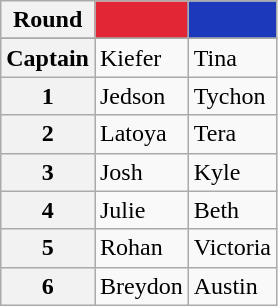<table class="wikitable">
<tr>
<th>Round</th>
<th style="background:#E32636"></th>
<th style="background:#1C39BB"></th>
</tr>
<tr>
</tr>
<tr>
<th>Captain</th>
<td>Kiefer</td>
<td>Tina</td>
</tr>
<tr>
<th>1</th>
<td>Jedson</td>
<td>Tychon</td>
</tr>
<tr>
<th>2</th>
<td>Latoya</td>
<td>Tera</td>
</tr>
<tr>
<th>3</th>
<td>Josh</td>
<td>Kyle</td>
</tr>
<tr>
<th>4</th>
<td>Julie</td>
<td>Beth</td>
</tr>
<tr>
<th>5</th>
<td>Rohan</td>
<td>Victoria</td>
</tr>
<tr>
<th>6</th>
<td>Breydon</td>
<td>Austin</td>
</tr>
</table>
